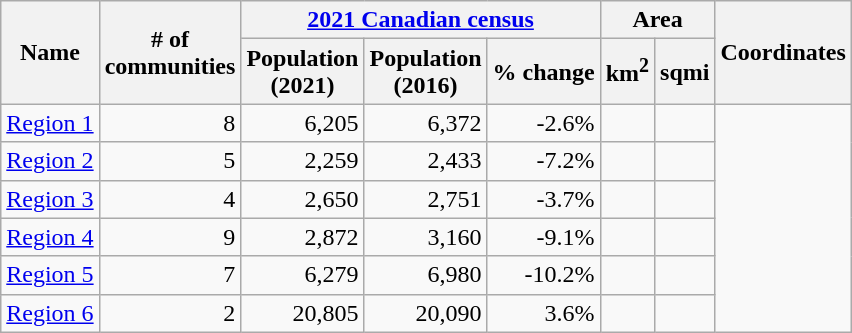<table class="wikitable">
<tr>
<th rowspan=2>Name</th>
<th rowspan=2># of<br>communities</th>
<th colspan=3><a href='#'>2021 Canadian census</a></th>
<th colspan=2>Area</th>
<th rowspan=2>Coordinates</th>
</tr>
<tr>
<th>Population<br>(2021)</th>
<th>Population<br>(2016)</th>
<th>% change</th>
<th>km<sup>2</sup></th>
<th>sqmi</th>
</tr>
<tr>
<td><a href='#'>Region 1</a></td>
<td align=right>8</td>
<td align=right>6,205</td>
<td align=right>6,372</td>
<td align=right>-2.6%</td>
<td></td>
<td></td>
</tr>
<tr>
<td><a href='#'>Region 2</a></td>
<td align=right>5</td>
<td align=right>2,259</td>
<td align=right>2,433</td>
<td align=right>-7.2%</td>
<td></td>
<td></td>
</tr>
<tr>
<td><a href='#'>Region 3</a></td>
<td align=right>4</td>
<td align=right>2,650</td>
<td align=right>2,751</td>
<td align=right>-3.7%</td>
<td></td>
<td></td>
</tr>
<tr>
<td><a href='#'>Region 4</a></td>
<td align=right>9</td>
<td align=right>2,872</td>
<td align=right>3,160</td>
<td align=right>-9.1%</td>
<td></td>
<td></td>
</tr>
<tr>
<td><a href='#'>Region 5</a></td>
<td align=right>7</td>
<td align=right>6,279</td>
<td align=right>6,980</td>
<td align=right>-10.2%</td>
<td></td>
<td></td>
</tr>
<tr>
<td><a href='#'>Region 6</a></td>
<td align=right>2</td>
<td align=right>20,805</td>
<td align=right>20,090</td>
<td align=right>3.6%</td>
<td></td>
<td></td>
</tr>
</table>
